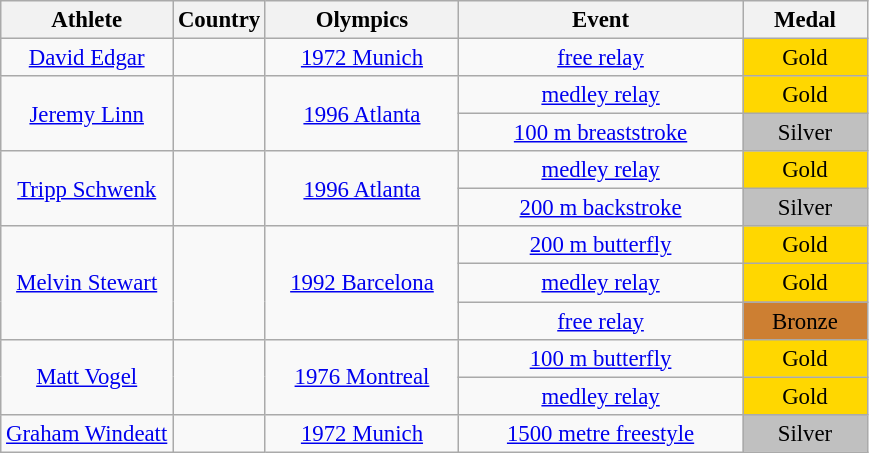<table class="wikitable" style="font-size:95%">
<tr>
<th>Athlete</th>
<th>Country</th>
<th style="width:8em">Olympics</th>
<th style="width:12em">Event</th>
<th style="width:5em">Medal</th>
</tr>
<tr align=center>
<td><a href='#'>David Edgar</a></td>
<td></td>
<td><a href='#'>1972 Munich</a></td>
<td><a href='#'> free relay</a></td>
<td bgcolor=gold>Gold</td>
</tr>
<tr align=center>
<td rowspan=2><a href='#'>Jeremy Linn</a></td>
<td rowspan=2></td>
<td rowspan=2><a href='#'>1996 Atlanta</a></td>
<td><a href='#'> medley relay</a></td>
<td bgcolor=gold>Gold</td>
</tr>
<tr align=center>
<td><a href='#'>100 m breaststroke</a></td>
<td bgcolor=silver>Silver</td>
</tr>
<tr align=center>
<td rowspan=2><a href='#'>Tripp Schwenk</a></td>
<td rowspan=2></td>
<td rowspan=2><a href='#'>1996 Atlanta</a></td>
<td><a href='#'> medley relay</a></td>
<td bgcolor=gold>Gold</td>
</tr>
<tr align=center>
<td><a href='#'>200 m backstroke</a></td>
<td bgcolor=silver>Silver</td>
</tr>
<tr align=center>
<td rowspan=3><a href='#'>Melvin Stewart</a></td>
<td rowspan=3></td>
<td rowspan=3><a href='#'>1992 Barcelona</a></td>
<td><a href='#'>200 m butterfly</a></td>
<td bgcolor=gold>Gold</td>
</tr>
<tr align=center>
<td><a href='#'> medley relay</a></td>
<td bgcolor=gold>Gold</td>
</tr>
<tr align=center>
<td><a href='#'> free relay</a></td>
<td bgcolor="#cd7f32">Bronze</td>
</tr>
<tr align=center>
<td rowspan=2><a href='#'>Matt Vogel</a></td>
<td rowspan=2></td>
<td rowspan=2><a href='#'>1976 Montreal</a></td>
<td><a href='#'>100 m butterfly</a></td>
<td bgcolor=gold>Gold</td>
</tr>
<tr align=center>
<td><a href='#'> medley relay</a></td>
<td bgcolor=gold>Gold</td>
</tr>
<tr align=center>
<td><a href='#'>Graham Windeatt</a></td>
<td></td>
<td><a href='#'>1972 Munich</a></td>
<td><a href='#'>1500 metre freestyle</a></td>
<td bgcolor=silver>Silver</td>
</tr>
</table>
